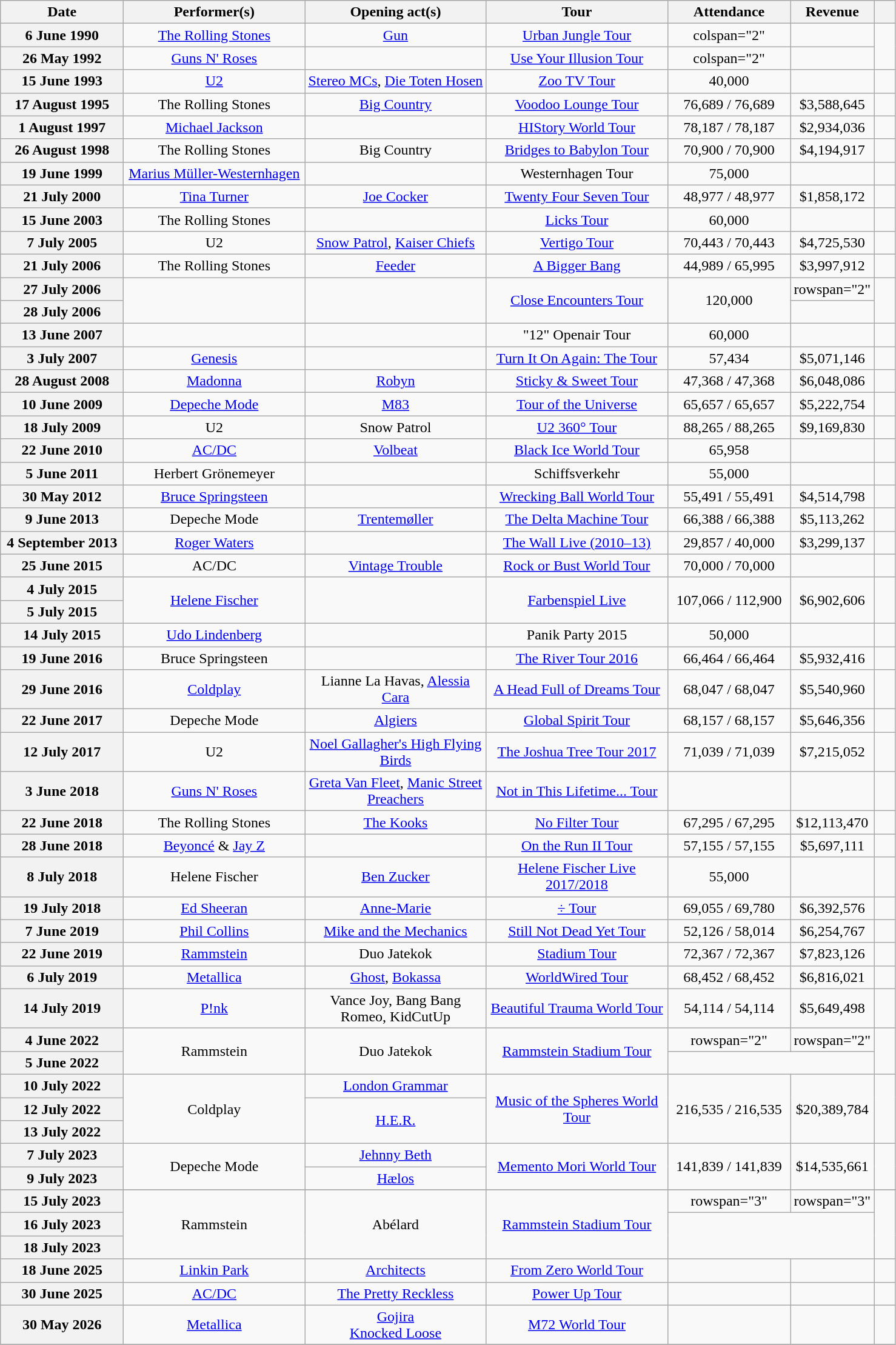<table class="wikitable sortable plainrowheaders" style="text-align:center;">
<tr>
<th scope="col" style="width:8em;">Date</th>
<th scope="col" style="width:12em;">Performer(s)</th>
<th scope="col" style="width:12em;">Opening act(s)</th>
<th scope="col" style="width:12em;">Tour</th>
<th scope="col" style="width:8em;">Attendance</th>
<th scope="col" style="width:5em;">Revenue</th>
<th scope="col" style="width:1em;"></th>
</tr>
<tr>
<th scope="row">6 June 1990</th>
<td><a href='#'>The Rolling Stones</a></td>
<td><a href='#'>Gun</a></td>
<td><a href='#'>Urban Jungle Tour</a></td>
<td>colspan="2" </td>
<td></td>
</tr>
<tr>
<th scope="row">26 May 1992</th>
<td><a href='#'>Guns N' Roses</a></td>
<td></td>
<td><a href='#'>Use Your Illusion Tour</a></td>
<td>colspan="2" </td>
<td></td>
</tr>
<tr>
<th scope="row">15 June 1993</th>
<td><a href='#'>U2</a></td>
<td><a href='#'>Stereo MCs</a>, <a href='#'>Die Toten Hosen</a></td>
<td><a href='#'>Zoo TV Tour</a></td>
<td>40,000</td>
<td></td>
<td></td>
</tr>
<tr>
<th scope="row">17 August 1995</th>
<td>The Rolling Stones</td>
<td><a href='#'>Big Country</a></td>
<td><a href='#'>Voodoo Lounge Tour</a></td>
<td>76,689 / 76,689</td>
<td>$3,588,645</td>
<td></td>
</tr>
<tr>
<th scope="row">1 August 1997</th>
<td><a href='#'>Michael Jackson</a></td>
<td></td>
<td><a href='#'>HIStory World Tour</a></td>
<td>78,187 / 78,187</td>
<td>$2,934,036</td>
<td></td>
</tr>
<tr>
<th scope="row">26 August 1998</th>
<td>The Rolling Stones</td>
<td>Big Country</td>
<td><a href='#'>Bridges to Babylon Tour</a></td>
<td>70,900 / 70,900</td>
<td>$4,194,917</td>
<td></td>
</tr>
<tr>
<th scope="row">19 June 1999</th>
<td><a href='#'>Marius Müller-Westernhagen</a></td>
<td></td>
<td>Westernhagen Tour</td>
<td>75,000</td>
<td></td>
<td></td>
</tr>
<tr>
<th scope="row">21 July 2000</th>
<td><a href='#'>Tina Turner</a></td>
<td><a href='#'>Joe Cocker</a></td>
<td><a href='#'>Twenty Four Seven Tour</a></td>
<td>48,977 / 48,977</td>
<td>$1,858,172</td>
<td></td>
</tr>
<tr>
<th scope="row">15 June 2003</th>
<td>The Rolling Stones</td>
<td></td>
<td><a href='#'>Licks Tour</a></td>
<td>60,000</td>
<td></td>
<td></td>
</tr>
<tr>
<th scope="row">7 July 2005</th>
<td>U2</td>
<td><a href='#'>Snow Patrol</a>, <a href='#'>Kaiser Chiefs</a></td>
<td><a href='#'>Vertigo Tour</a></td>
<td>70,443 / 70,443</td>
<td>$4,725,530</td>
<td></td>
</tr>
<tr>
<th scope="row">21 July 2006</th>
<td>The Rolling Stones</td>
<td><a href='#'>Feeder</a></td>
<td><a href='#'>A Bigger Bang</a></td>
<td>44,989 / 65,995</td>
<td>$3,997,912</td>
<td></td>
</tr>
<tr>
<th scope="row">27 July 2006</th>
<td rowspan="2"></td>
<td rowspan="2"></td>
<td rowspan="2"><a href='#'>Close Encounters Tour</a></td>
<td rowspan="2">120,000</td>
<td>rowspan="2" </td>
<td rowspan="2"></td>
</tr>
<tr>
<th scope="row">28 July 2006</th>
</tr>
<tr>
<th scope="row">13 June 2007</th>
<td></td>
<td></td>
<td>"12" Openair Tour</td>
<td>60,000</td>
<td></td>
<td></td>
</tr>
<tr>
<th scope="row">3 July 2007</th>
<td><a href='#'>Genesis</a></td>
<td></td>
<td><a href='#'>Turn It On Again: The Tour</a></td>
<td>57,434</td>
<td>$5,071,146</td>
<td></td>
</tr>
<tr>
<th scope="row">28 August 2008</th>
<td><a href='#'>Madonna</a></td>
<td><a href='#'>Robyn</a></td>
<td><a href='#'>Sticky & Sweet Tour</a></td>
<td>47,368 / 47,368</td>
<td>$6,048,086</td>
<td></td>
</tr>
<tr>
<th scope="row">10 June 2009</th>
<td><a href='#'>Depeche Mode</a></td>
<td><a href='#'>M83</a></td>
<td><a href='#'>Tour of the Universe</a></td>
<td>65,657 / 65,657</td>
<td>$5,222,754</td>
<td></td>
</tr>
<tr>
<th scope="row">18 July 2009</th>
<td>U2</td>
<td>Snow Patrol</td>
<td><a href='#'>U2 360° Tour</a></td>
<td>88,265 / 88,265</td>
<td>$9,169,830</td>
<td></td>
</tr>
<tr>
<th scope="row">22 June 2010</th>
<td><a href='#'>AC/DC</a></td>
<td><a href='#'>Volbeat</a></td>
<td><a href='#'>Black Ice World Tour</a></td>
<td>65,958</td>
<td></td>
<td></td>
</tr>
<tr>
<th scope="row">5 June 2011</th>
<td>Herbert Grönemeyer</td>
<td></td>
<td>Schiffsverkehr</td>
<td>55,000</td>
<td></td>
<td></td>
</tr>
<tr>
<th scope="row">30 May 2012</th>
<td><a href='#'>Bruce Springsteen</a></td>
<td></td>
<td><a href='#'>Wrecking Ball World Tour</a></td>
<td>55,491 / 55,491</td>
<td>$4,514,798</td>
<td></td>
</tr>
<tr>
<th scope="row">9 June 2013</th>
<td>Depeche Mode</td>
<td><a href='#'>Trentemøller</a></td>
<td><a href='#'>The Delta Machine Tour</a></td>
<td>66,388 / 66,388</td>
<td>$5,113,262</td>
<td></td>
</tr>
<tr>
<th scope="row">4 September 2013</th>
<td><a href='#'>Roger Waters</a></td>
<td></td>
<td><a href='#'>The Wall Live (2010–13)</a></td>
<td>29,857 / 40,000</td>
<td>$3,299,137</td>
<td></td>
</tr>
<tr>
<th scope="row">25 June 2015</th>
<td>AC/DC</td>
<td><a href='#'>Vintage Trouble</a></td>
<td><a href='#'>Rock or Bust World Tour</a></td>
<td>70,000 / 70,000</td>
<td></td>
<td></td>
</tr>
<tr>
<th scope="row">4 July 2015</th>
<td align="center" rowspan="2"><a href='#'>Helene Fischer</a></td>
<td rowspan="2"></td>
<td rowspan="2"><a href='#'>Farbenspiel Live</a></td>
<td rowspan="2">107,066 / 112,900</td>
<td rowspan="2">$6,902,606</td>
<td rowspan="2"></td>
</tr>
<tr>
<th scope="row">5 July 2015</th>
</tr>
<tr>
<th scope="row">14 July 2015</th>
<td><a href='#'>Udo Lindenberg</a></td>
<td></td>
<td>Panik Party 2015</td>
<td>50,000</td>
<td></td>
<td></td>
</tr>
<tr>
<th scope="row">19 June 2016</th>
<td>Bruce Springsteen</td>
<td></td>
<td><a href='#'>The River Tour 2016</a></td>
<td>66,464 / 66,464</td>
<td>$5,932,416</td>
<td></td>
</tr>
<tr>
<th scope="row">29 June 2016</th>
<td><a href='#'>Coldplay</a></td>
<td>Lianne La Havas, <a href='#'>Alessia Cara</a></td>
<td><a href='#'>A Head Full of Dreams Tour</a></td>
<td>68,047 / 68,047</td>
<td>$5,540,960</td>
<td></td>
</tr>
<tr>
<th scope="row">22 June 2017</th>
<td>Depeche Mode</td>
<td><a href='#'>Algiers</a></td>
<td><a href='#'>Global Spirit Tour</a></td>
<td>68,157 / 68,157</td>
<td>$5,646,356</td>
<td></td>
</tr>
<tr>
<th scope="row">12 July 2017</th>
<td>U2</td>
<td><a href='#'>Noel Gallagher's High Flying Birds</a></td>
<td><a href='#'>The Joshua Tree Tour 2017</a></td>
<td>71,039 / 71,039</td>
<td>$7,215,052</td>
<td></td>
</tr>
<tr>
<th scope="row">3 June 2018</th>
<td><a href='#'>Guns N' Roses</a></td>
<td><a href='#'>Greta Van Fleet</a>, <a href='#'>Manic Street Preachers</a></td>
<td><a href='#'>Not in This Lifetime... Tour</a></td>
<td></td>
<td></td>
<td></td>
</tr>
<tr>
<th scope="row">22 June 2018</th>
<td>The Rolling Stones</td>
<td><a href='#'>The Kooks</a></td>
<td><a href='#'>No Filter Tour</a></td>
<td>67,295 / 67,295</td>
<td>$12,113,470</td>
<td></td>
</tr>
<tr>
<th scope="row">28 June 2018</th>
<td><a href='#'>Beyoncé</a> & <a href='#'>Jay Z</a></td>
<td></td>
<td><a href='#'>On the Run II Tour</a></td>
<td>57,155 / 57,155</td>
<td>$5,697,111</td>
<td></td>
</tr>
<tr>
<th scope="row">8 July 2018</th>
<td>Helene Fischer</td>
<td><a href='#'>Ben Zucker</a></td>
<td><a href='#'>Helene Fischer Live 2017/2018</a></td>
<td>55,000</td>
<td></td>
<td></td>
</tr>
<tr>
<th scope="row">19 July 2018</th>
<td><a href='#'>Ed Sheeran</a></td>
<td><a href='#'>Anne-Marie</a></td>
<td><a href='#'>÷ Tour</a></td>
<td>69,055 / 69,780</td>
<td>$6,392,576</td>
<td></td>
</tr>
<tr>
<th scope="row">7 June 2019</th>
<td><a href='#'>Phil Collins</a></td>
<td><a href='#'>Mike and the Mechanics</a></td>
<td><a href='#'>Still Not Dead Yet Tour</a></td>
<td>52,126 / 58,014</td>
<td>$6,254,767</td>
<td></td>
</tr>
<tr>
<th scope="row">22 June 2019</th>
<td><a href='#'>Rammstein</a></td>
<td>Duo Jatekok</td>
<td><a href='#'>Stadium Tour</a></td>
<td>72,367 / 72,367</td>
<td>$7,823,126</td>
<td></td>
</tr>
<tr>
<th scope="row">6 July 2019</th>
<td><a href='#'>Metallica</a></td>
<td><a href='#'>Ghost</a>, <a href='#'>Bokassa</a></td>
<td><a href='#'>WorldWired Tour</a></td>
<td>68,452 / 68,452</td>
<td>$6,816,021</td>
<td></td>
</tr>
<tr>
<th scope="row">14 July 2019</th>
<td><a href='#'>P!nk</a></td>
<td>Vance Joy, Bang Bang Romeo, KidCutUp</td>
<td><a href='#'>Beautiful Trauma World Tour</a></td>
<td>54,114 / 54,114</td>
<td>$5,649,498</td>
<td></td>
</tr>
<tr>
<th scope="row">4 June 2022</th>
<td rowspan="2">Rammstein</td>
<td rowspan="2">Duo Jatekok</td>
<td rowspan="2"><a href='#'>Rammstein Stadium Tour</a></td>
<td>rowspan="2" </td>
<td>rowspan="2" </td>
<td rowspan="2"></td>
</tr>
<tr>
<th scope="row">5 June 2022</th>
</tr>
<tr>
<th scope="row">10 July 2022</th>
<td rowspan="3">Coldplay</td>
<td><a href='#'>London Grammar</a></td>
<td rowspan="3"><a href='#'>Music of the Spheres World Tour</a></td>
<td rowspan="3">216,535 / 216,535</td>
<td rowspan="3">$20,389,784</td>
<td rowspan="3"></td>
</tr>
<tr>
<th scope="row">12 July 2022</th>
<td rowspan="2"><a href='#'>H.E.R.</a></td>
</tr>
<tr>
<th scope="row">13 July 2022</th>
</tr>
<tr>
<th scope="row">7 July 2023</th>
<td rowspan="2">Depeche Mode</td>
<td><a href='#'>Jehnny Beth</a></td>
<td rowspan="2"><a href='#'>Memento Mori World Tour</a></td>
<td rowspan="2">141,839 / 141,839</td>
<td rowspan="2">$14,535,661</td>
<td rowspan="2"></td>
</tr>
<tr>
<th scope="row">9 July 2023</th>
<td><a href='#'>Hælos</a></td>
</tr>
<tr>
</tr>
<tr>
<th scope="row">15 July 2023</th>
<td rowspan="3">Rammstein</td>
<td rowspan="3">Abélard</td>
<td rowspan="3"><a href='#'>Rammstein Stadium Tour</a></td>
<td>rowspan="3" </td>
<td>rowspan="3" </td>
<td rowspan="3"></td>
</tr>
<tr>
<th scope="row">16 July 2023</th>
</tr>
<tr>
<th scope="row">18 July 2023</th>
</tr>
<tr>
<th scope="row">18 June 2025</th>
<td><a href='#'>Linkin Park</a></td>
<td><a href='#'>Architects</a></td>
<td><a href='#'>From Zero World Tour</a></td>
<td></td>
<td></td>
<td></td>
</tr>
<tr>
<th scope="row">30 June 2025</th>
<td><a href='#'>AC/DC</a></td>
<td><a href='#'>The Pretty Reckless</a></td>
<td><a href='#'>Power Up Tour</a></td>
<td></td>
<td></td>
<td></td>
</tr>
<tr>
<th scope="row">30 May 2026</th>
<td><a href='#'>Metallica</a></td>
<td><a href='#'>Gojira</a><br><a href='#'>Knocked Loose</a></td>
<td><a href='#'>M72 World Tour</a></td>
<td></td>
<td></td>
<td></td>
</tr>
<tr>
</tr>
<tr style="display:none;" >
<td></td>
<td></td>
<td></td>
<td></td>
</tr>
</table>
